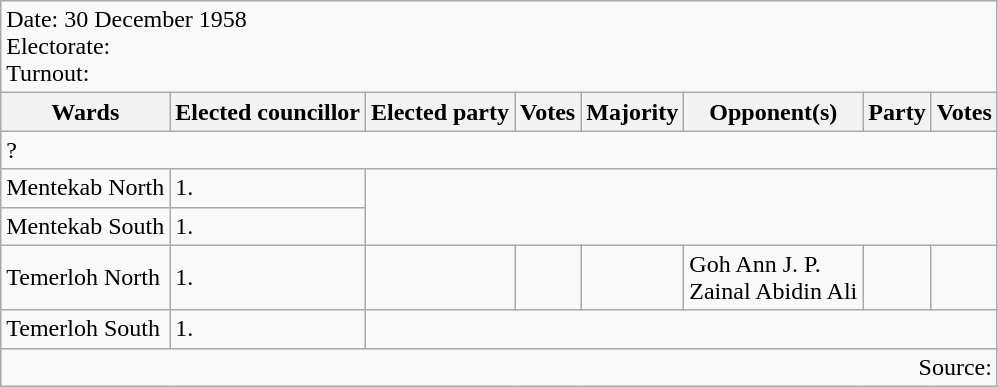<table class=wikitable>
<tr>
<td colspan=8>Date: 30 December 1958<br>Electorate: <br>Turnout:</td>
</tr>
<tr>
<th>Wards</th>
<th>Elected councillor</th>
<th>Elected party</th>
<th>Votes</th>
<th>Majority</th>
<th>Opponent(s)</th>
<th>Party</th>
<th>Votes</th>
</tr>
<tr>
<td colspan=8>? </td>
</tr>
<tr>
<td>Mentekab North</td>
<td>1.</td>
</tr>
<tr>
<td>Mentekab South</td>
<td>1.</td>
</tr>
<tr>
<td>Temerloh North</td>
<td>1.</td>
<td></td>
<td></td>
<td></td>
<td>Goh Ann J. P.<br>Zainal Abidin Ali</td>
<td></td>
<td></td>
</tr>
<tr>
<td>Temerloh South</td>
<td>1.</td>
</tr>
<tr>
<td colspan="8" style="text-align:right;">Source: </td>
</tr>
</table>
